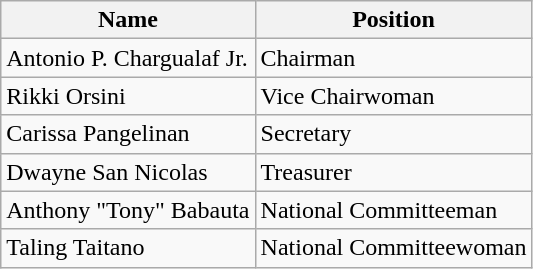<table class="wikitable">
<tr>
<th>Name</th>
<th>Position</th>
</tr>
<tr>
<td>Antonio P. Chargualaf Jr.</td>
<td>Chairman</td>
</tr>
<tr>
<td>Rikki Orsini</td>
<td>Vice Chairwoman</td>
</tr>
<tr>
<td>Carissa Pangelinan</td>
<td>Secretary</td>
</tr>
<tr>
<td>Dwayne San Nicolas</td>
<td>Treasurer</td>
</tr>
<tr>
<td>Anthony "Tony" Babauta</td>
<td>National Committeeman</td>
</tr>
<tr>
<td>Taling Taitano</td>
<td>National Committeewoman</td>
</tr>
</table>
